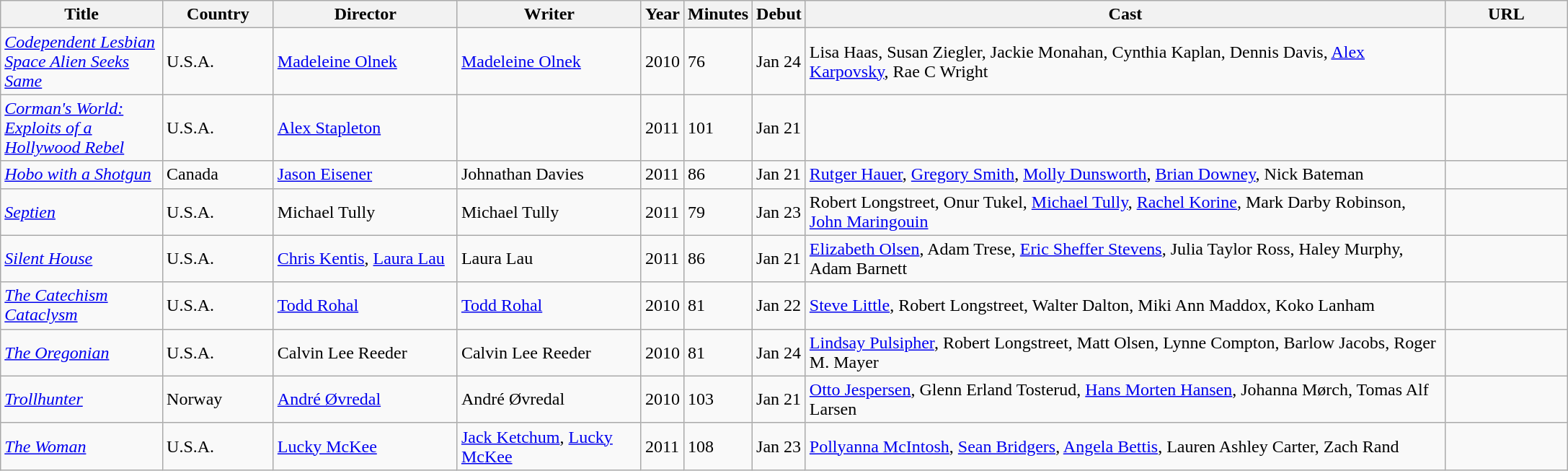<table class="wikitable sortable" style="width:1450px">
<tr>
<th width="150">Title</th>
<th width="100">Country</th>
<th width="175">Director</th>
<th width="175">Writer</th>
<th width="30">Year</th>
<th width="15">Minutes</th>
<th width="40">Debut</th>
<th width="650">Cast</th>
<th width="115">URL</th>
</tr>
<tr>
<td><em><a href='#'>Codependent Lesbian Space Alien Seeks Same</a></em></td>
<td>U.S.A.</td>
<td><a href='#'>Madeleine Olnek</a></td>
<td><a href='#'>Madeleine Olnek</a></td>
<td>2010</td>
<td>76</td>
<td>Jan 24</td>
<td>Lisa Haas, Susan Ziegler, Jackie Monahan, Cynthia Kaplan, Dennis Davis, <a href='#'>Alex Karpovsky</a>, Rae C Wright</td>
<td> </td>
</tr>
<tr>
<td><em><a href='#'>Corman's World: Exploits of a Hollywood Rebel</a></em></td>
<td>U.S.A.</td>
<td><a href='#'>Alex Stapleton</a></td>
<td></td>
<td>2011</td>
<td>101</td>
<td>Jan 21</td>
<td></td>
<td> </td>
</tr>
<tr>
<td><em><a href='#'>Hobo with a Shotgun</a></em></td>
<td>Canada</td>
<td><a href='#'>Jason Eisener</a></td>
<td>Johnathan Davies</td>
<td>2011</td>
<td>86</td>
<td>Jan 21</td>
<td><a href='#'>Rutger Hauer</a>, <a href='#'>Gregory Smith</a>, <a href='#'>Molly Dunsworth</a>, <a href='#'>Brian Downey</a>, Nick Bateman</td>
<td> </td>
</tr>
<tr>
<td><em><a href='#'>Septien</a></em></td>
<td>U.S.A.</td>
<td>Michael Tully</td>
<td>Michael Tully</td>
<td>2011</td>
<td>79</td>
<td>Jan 23</td>
<td>Robert Longstreet, Onur Tukel, <a href='#'>Michael Tully</a>, <a href='#'>Rachel Korine</a>, Mark Darby Robinson, <a href='#'>John Maringouin</a></td>
<td> </td>
</tr>
<tr>
<td><em><a href='#'>Silent House</a></em></td>
<td>U.S.A.</td>
<td><a href='#'>Chris Kentis</a>, <a href='#'>Laura Lau</a></td>
<td>Laura Lau</td>
<td>2011</td>
<td>86</td>
<td>Jan 21</td>
<td><a href='#'>Elizabeth Olsen</a>, Adam Trese, <a href='#'>Eric Sheffer Stevens</a>, Julia Taylor Ross, Haley Murphy, Adam Barnett</td>
<td></td>
</tr>
<tr>
<td><em><a href='#'>The Catechism Cataclysm</a></em></td>
<td>U.S.A.</td>
<td><a href='#'>Todd Rohal</a></td>
<td><a href='#'>Todd Rohal</a></td>
<td>2010</td>
<td>81</td>
<td>Jan 22</td>
<td><a href='#'>Steve Little</a>, Robert Longstreet, Walter Dalton, Miki Ann Maddox, Koko Lanham</td>
<td> </td>
</tr>
<tr>
<td><em><a href='#'>The Oregonian</a></em></td>
<td>U.S.A.</td>
<td>Calvin Lee Reeder</td>
<td>Calvin Lee Reeder</td>
<td>2010</td>
<td>81</td>
<td>Jan 24</td>
<td><a href='#'>Lindsay Pulsipher</a>, Robert Longstreet, Matt Olsen, Lynne Compton, Barlow Jacobs, Roger M. Mayer</td>
<td> </td>
</tr>
<tr>
<td><em><a href='#'>Trollhunter</a></em></td>
<td>Norway</td>
<td><a href='#'>André Øvredal</a></td>
<td>André Øvredal</td>
<td>2010</td>
<td>103</td>
<td>Jan 21</td>
<td><a href='#'>Otto Jespersen</a>, Glenn Erland Tosterud, <a href='#'>Hans Morten Hansen</a>, Johanna Mørch, Tomas Alf Larsen</td>
<td> </td>
</tr>
<tr>
<td><em><a href='#'>The Woman</a></em></td>
<td>U.S.A.</td>
<td><a href='#'>Lucky McKee</a></td>
<td><a href='#'>Jack Ketchum</a>, <a href='#'>Lucky McKee</a></td>
<td>2011</td>
<td>108</td>
<td>Jan 23</td>
<td><a href='#'>Pollyanna McIntosh</a>, <a href='#'>Sean Bridgers</a>, <a href='#'>Angela Bettis</a>, Lauren Ashley Carter, Zach Rand</td>
<td> </td>
</tr>
</table>
